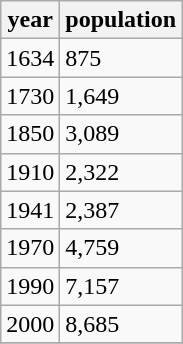<table class="wikitable">
<tr>
<th>year</th>
<th>population</th>
</tr>
<tr>
<td>1634</td>
<td>875</td>
</tr>
<tr>
<td>1730</td>
<td>1,649</td>
</tr>
<tr>
<td>1850</td>
<td>3,089</td>
</tr>
<tr>
<td>1910</td>
<td>2,322</td>
</tr>
<tr>
<td>1941</td>
<td>2,387</td>
</tr>
<tr>
<td>1970</td>
<td>4,759</td>
</tr>
<tr>
<td>1990</td>
<td>7,157</td>
</tr>
<tr>
<td>2000</td>
<td>8,685</td>
</tr>
<tr>
</tr>
</table>
